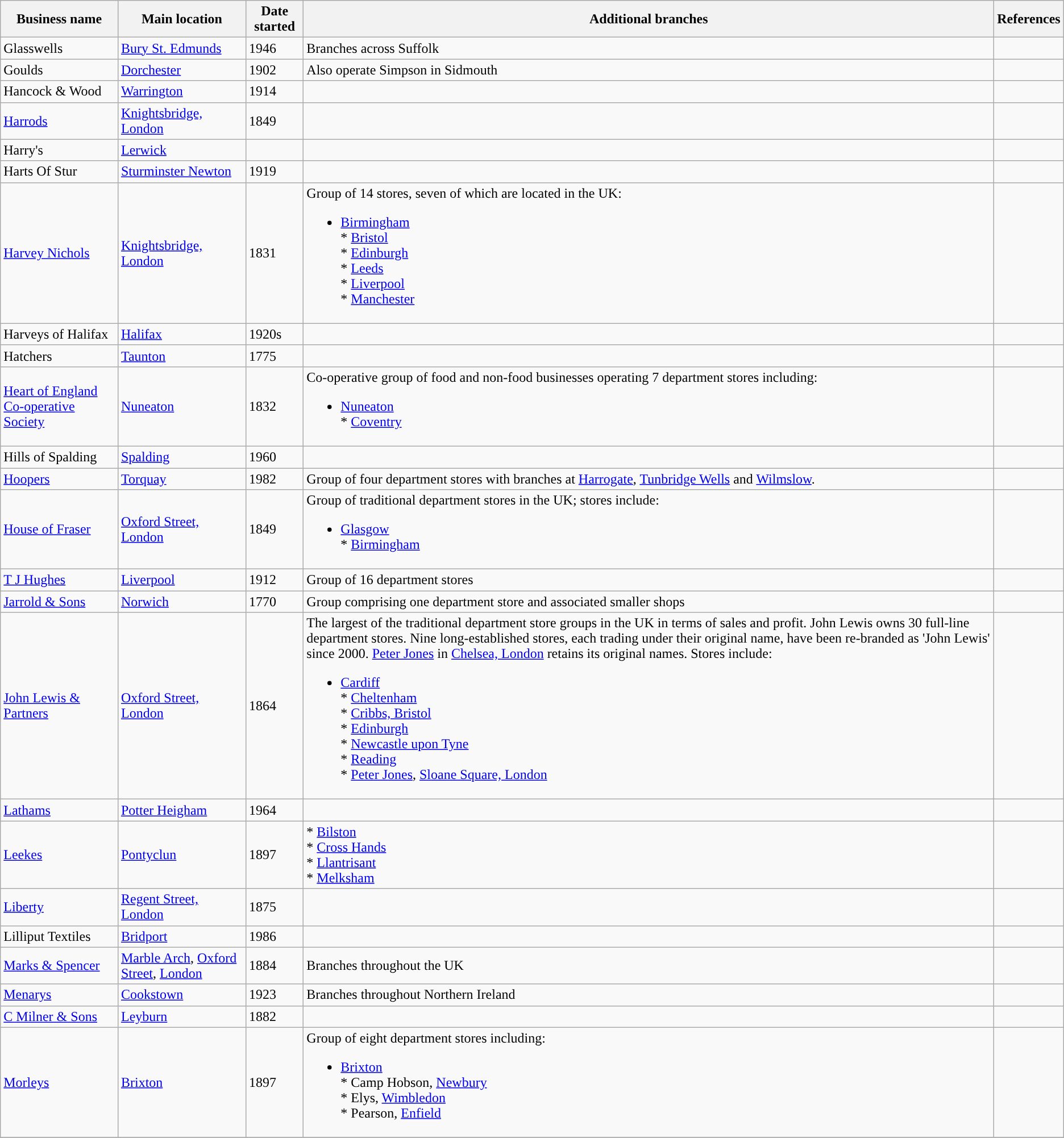<table class="wikitable sortable">
<tr>
<th>Business name</th>
<th>Main location</th>
<th>Date started</th>
<th>Additional branches</th>
<th>References</th>
</tr>
<tr>
<td>Glasswells</td>
<td><a href='#'>Bury St. Edmunds</a></td>
<td>1946</td>
<td>Branches across Suffolk</td>
<td></td>
</tr>
<tr>
<td>Goulds</td>
<td><a href='#'>Dorchester</a></td>
<td>1902</td>
<td>Also operate Simpson in Sidmouth</td>
<td></td>
</tr>
<tr>
<td>Hancock & Wood</td>
<td><a href='#'>Warrington</a></td>
<td>1914</td>
<td></td>
<td></td>
</tr>
<tr>
<td><a href='#'>Harrods</a></td>
<td><a href='#'>Knightsbridge, London</a></td>
<td>1849</td>
<td></td>
<td></td>
</tr>
<tr>
<td>Harry's</td>
<td><a href='#'>Lerwick</a></td>
<td></td>
<td></td>
<td></td>
</tr>
<tr>
<td>Harts Of Stur</td>
<td><a href='#'>Sturminster Newton</a></td>
<td>1919</td>
<td></td>
<td></td>
</tr>
<tr>
<td><a href='#'>Harvey Nichols</a></td>
<td><a href='#'>Knightsbridge, London</a></td>
<td>1831</td>
<td>Group of 14 stores, seven of which are located in the UK:<br><ul><li><a href='#'>Birmingham</a><br>* <a href='#'>Bristol</a><br>* <a href='#'>Edinburgh</a><br>* <a href='#'>Leeds</a><br>* <a href='#'>Liverpool</a><br>* <a href='#'>Manchester</a></li></ul></td>
<td></td>
</tr>
<tr>
<td>Harveys of Halifax</td>
<td><a href='#'>Halifax</a></td>
<td>1920s</td>
<td></td>
<td></td>
</tr>
<tr>
<td>Hatchers</td>
<td><a href='#'>Taunton</a></td>
<td>1775</td>
<td></td>
<td></td>
</tr>
<tr>
<td><a href='#'>Heart of England Co-operative Society</a></td>
<td><a href='#'>Nuneaton</a></td>
<td>1832</td>
<td>Co-operative group of food and non-food businesses operating 7 department stores including:<br><ul><li><a href='#'>Nuneaton</a><br> * <a href='#'>Coventry</a></li></ul></td>
<td></td>
</tr>
<tr>
<td>Hills of Spalding</td>
<td><a href='#'>Spalding</a></td>
<td>1960</td>
<td></td>
<td></td>
</tr>
<tr>
<td><a href='#'>Hoopers</a></td>
<td><a href='#'>Torquay</a></td>
<td>1982</td>
<td>Group of four department stores with branches at <a href='#'>Harrogate</a>, <a href='#'>Tunbridge Wells</a> and <a href='#'>Wilmslow</a>.</td>
<td></td>
</tr>
<tr>
<td><a href='#'>House of Fraser</a></td>
<td><a href='#'>Oxford Street, London</a></td>
<td>1849</td>
<td>Group of traditional department stores in the UK; stores include:<br><ul><li><a href='#'>Glasgow</a><br> * <a href='#'>Birmingham</a></li></ul></td>
<td></td>
</tr>
<tr>
<td><a href='#'>T J Hughes</a></td>
<td><a href='#'>Liverpool</a></td>
<td>1912</td>
<td>Group of 16 department stores</td>
<td></td>
</tr>
<tr>
<td><a href='#'>Jarrold & Sons</a></td>
<td><a href='#'>Norwich</a></td>
<td>1770</td>
<td>Group comprising one department store and associated smaller shops</td>
<td></td>
</tr>
<tr>
<td><a href='#'>John Lewis & Partners</a></td>
<td><a href='#'>Oxford Street, London</a></td>
<td>1864</td>
<td>The largest of the traditional department store groups in the UK in terms of sales and profit. John Lewis owns 30 full-line department stores. Nine long-established stores, each trading under their original name, have been re-branded as 'John Lewis' since 2000. <a href='#'>Peter Jones</a> in <a href='#'>Chelsea, London</a> retains its original names. Stores include:<br><ul><li><a href='#'>Cardiff</a><br> * <a href='#'>Cheltenham</a><br> * <a href='#'>Cribbs, Bristol</a><br> * <a href='#'>Edinburgh</a><br> * <a href='#'>Newcastle upon Tyne</a><br> * <a href='#'>Reading</a><br> * <a href='#'>Peter Jones</a>, <a href='#'>Sloane Square, London</a></li></ul></td>
<td></td>
</tr>
<tr>
<td><a href='#'>Lathams</a></td>
<td><a href='#'>Potter Heigham</a></td>
<td>1964</td>
<td></td>
<td></td>
</tr>
<tr>
<td><a href='#'>Leekes</a></td>
<td><a href='#'>Pontyclun</a></td>
<td>1897</td>
<td>* <a href='#'>Bilston</a><br> * <a href='#'>Cross Hands</a><br> * <a href='#'>Llantrisant</a> <br> * <a href='#'>Melksham</a></td>
<td></td>
</tr>
<tr>
<td><a href='#'>Liberty</a></td>
<td><a href='#'>Regent Street, London</a></td>
<td>1875</td>
<td></td>
<td></td>
</tr>
<tr>
<td>Lilliput Textiles</td>
<td><a href='#'>Bridport</a></td>
<td>1986</td>
<td></td>
<td></td>
</tr>
<tr>
<td><a href='#'>Marks & Spencer</a></td>
<td><a href='#'>Marble Arch</a>, <a href='#'>Oxford Street</a>, <a href='#'>London</a></td>
<td>1884</td>
<td>Branches throughout the UK</td>
<td></td>
</tr>
<tr>
<td><a href='#'>Menarys</a></td>
<td><a href='#'>Cookstown</a></td>
<td>1923</td>
<td>Branches throughout Northern Ireland</td>
<td></td>
</tr>
<tr>
<td><a href='#'>C Milner & Sons</a></td>
<td><a href='#'>Leyburn</a></td>
<td>1882</td>
<td></td>
<td></td>
</tr>
<tr>
<td><a href='#'>Morleys</a></td>
<td><a href='#'>Brixton</a></td>
<td>1897</td>
<td>Group of eight department stores including:<br><ul><li><a href='#'>Brixton</a><br> * Camp Hobson, <a href='#'>Newbury</a><br> * Elys, <a href='#'>Wimbledon</a><br> * Pearson, <a href='#'>Enfield</a></li></ul></td>
<td></td>
</tr>
<tr>
</tr>
</table>
